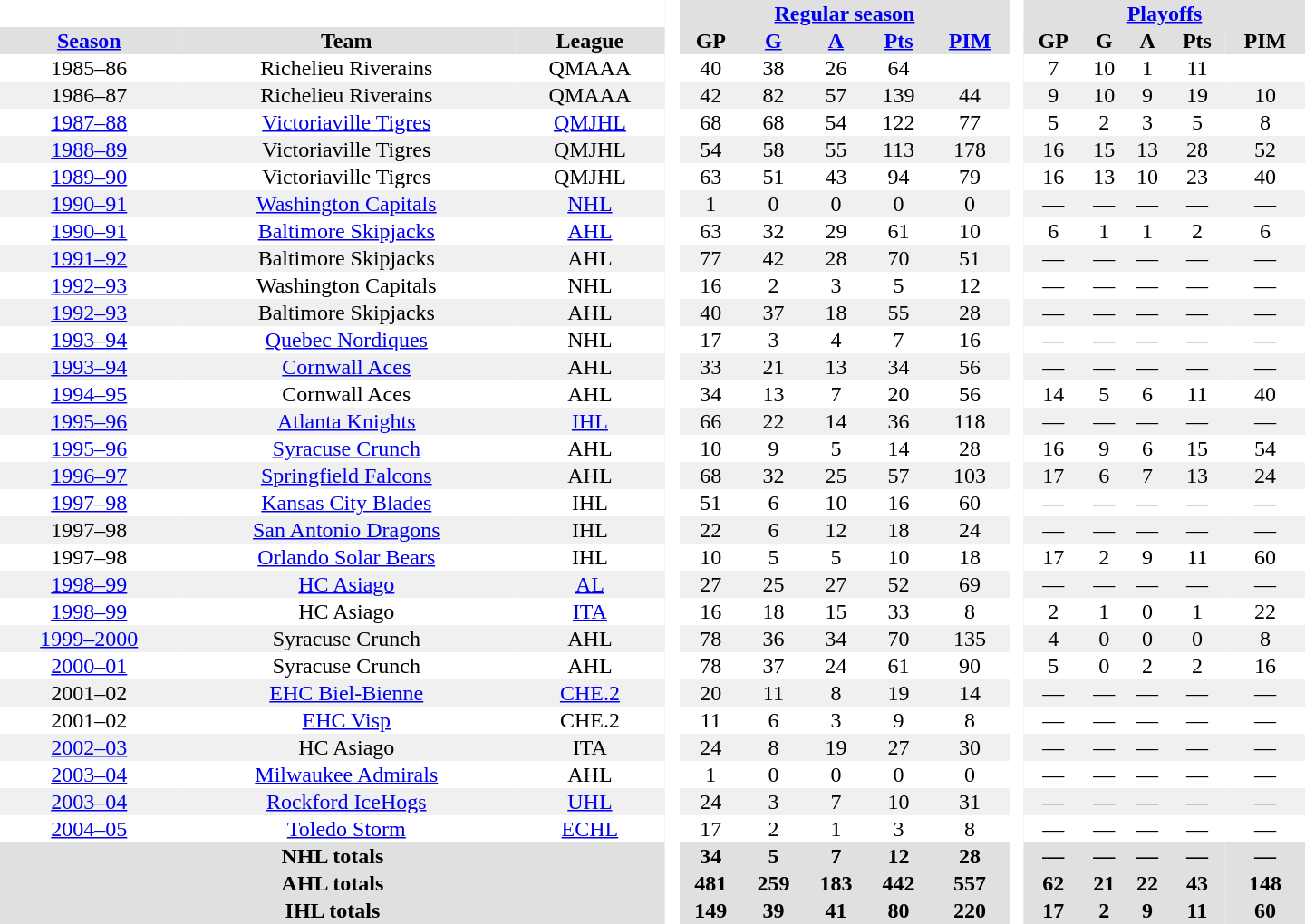<table border="0" cellpadding="1" cellspacing="0" style="text-align:center; width:60em">
<tr bgcolor="#e0e0e0">
<th colspan="3" bgcolor="#ffffff"> </th>
<th rowspan="100" bgcolor="#ffffff"> </th>
<th colspan="5"><a href='#'>Regular season</a></th>
<th rowspan="100" bgcolor="#ffffff"> </th>
<th colspan="5"><a href='#'>Playoffs</a></th>
</tr>
<tr bgcolor="#e0e0e0">
<th><a href='#'>Season</a></th>
<th>Team</th>
<th>League</th>
<th>GP</th>
<th><a href='#'>G</a></th>
<th><a href='#'>A</a></th>
<th><a href='#'>Pts</a></th>
<th><a href='#'>PIM</a></th>
<th>GP</th>
<th>G</th>
<th>A</th>
<th>Pts</th>
<th>PIM</th>
</tr>
<tr>
<td>1985–86</td>
<td>Richelieu Riverains</td>
<td>QMAAA</td>
<td>40</td>
<td>38</td>
<td>26</td>
<td>64</td>
<td></td>
<td>7</td>
<td>10</td>
<td>1</td>
<td>11</td>
<td></td>
</tr>
<tr bgcolor="#f0f0f0">
<td>1986–87</td>
<td>Richelieu Riverains</td>
<td>QMAAA</td>
<td>42</td>
<td>82</td>
<td>57</td>
<td>139</td>
<td>44</td>
<td>9</td>
<td>10</td>
<td>9</td>
<td>19</td>
<td>10</td>
</tr>
<tr>
<td><a href='#'>1987–88</a></td>
<td><a href='#'>Victoriaville Tigres</a></td>
<td><a href='#'>QMJHL</a></td>
<td>68</td>
<td>68</td>
<td>54</td>
<td>122</td>
<td>77</td>
<td>5</td>
<td>2</td>
<td>3</td>
<td>5</td>
<td>8</td>
</tr>
<tr bgcolor="#f0f0f0">
<td><a href='#'>1988–89</a></td>
<td>Victoriaville Tigres</td>
<td>QMJHL</td>
<td>54</td>
<td>58</td>
<td>55</td>
<td>113</td>
<td>178</td>
<td>16</td>
<td>15</td>
<td>13</td>
<td>28</td>
<td>52</td>
</tr>
<tr>
<td><a href='#'>1989–90</a></td>
<td>Victoriaville Tigres</td>
<td>QMJHL</td>
<td>63</td>
<td>51</td>
<td>43</td>
<td>94</td>
<td>79</td>
<td>16</td>
<td>13</td>
<td>10</td>
<td>23</td>
<td>40</td>
</tr>
<tr bgcolor="#f0f0f0">
<td><a href='#'>1990–91</a></td>
<td><a href='#'>Washington Capitals</a></td>
<td><a href='#'>NHL</a></td>
<td>1</td>
<td>0</td>
<td>0</td>
<td>0</td>
<td>0</td>
<td>—</td>
<td>—</td>
<td>—</td>
<td>—</td>
<td>—</td>
</tr>
<tr>
<td><a href='#'>1990–91</a></td>
<td><a href='#'>Baltimore Skipjacks</a></td>
<td><a href='#'>AHL</a></td>
<td>63</td>
<td>32</td>
<td>29</td>
<td>61</td>
<td>10</td>
<td>6</td>
<td>1</td>
<td>1</td>
<td>2</td>
<td>6</td>
</tr>
<tr bgcolor="#f0f0f0">
<td><a href='#'>1991–92</a></td>
<td>Baltimore Skipjacks</td>
<td>AHL</td>
<td>77</td>
<td>42</td>
<td>28</td>
<td>70</td>
<td>51</td>
<td>—</td>
<td>—</td>
<td>—</td>
<td>—</td>
<td>—</td>
</tr>
<tr>
<td><a href='#'>1992–93</a></td>
<td>Washington Capitals</td>
<td>NHL</td>
<td>16</td>
<td>2</td>
<td>3</td>
<td>5</td>
<td>12</td>
<td>—</td>
<td>—</td>
<td>—</td>
<td>—</td>
<td>—</td>
</tr>
<tr bgcolor="#f0f0f0">
<td><a href='#'>1992–93</a></td>
<td>Baltimore Skipjacks</td>
<td>AHL</td>
<td>40</td>
<td>37</td>
<td>18</td>
<td>55</td>
<td>28</td>
<td>—</td>
<td>—</td>
<td>—</td>
<td>—</td>
<td>—</td>
</tr>
<tr>
<td><a href='#'>1993–94</a></td>
<td><a href='#'>Quebec Nordiques</a></td>
<td>NHL</td>
<td>17</td>
<td>3</td>
<td>4</td>
<td>7</td>
<td>16</td>
<td>—</td>
<td>—</td>
<td>—</td>
<td>—</td>
<td>—</td>
</tr>
<tr bgcolor="#f0f0f0">
<td><a href='#'>1993–94</a></td>
<td><a href='#'>Cornwall Aces</a></td>
<td>AHL</td>
<td>33</td>
<td>21</td>
<td>13</td>
<td>34</td>
<td>56</td>
<td>—</td>
<td>—</td>
<td>—</td>
<td>—</td>
<td>—</td>
</tr>
<tr>
<td><a href='#'>1994–95</a></td>
<td>Cornwall Aces</td>
<td>AHL</td>
<td>34</td>
<td>13</td>
<td>7</td>
<td>20</td>
<td>56</td>
<td>14</td>
<td>5</td>
<td>6</td>
<td>11</td>
<td>40</td>
</tr>
<tr bgcolor="#f0f0f0">
<td><a href='#'>1995–96</a></td>
<td><a href='#'>Atlanta Knights</a></td>
<td><a href='#'>IHL</a></td>
<td>66</td>
<td>22</td>
<td>14</td>
<td>36</td>
<td>118</td>
<td>—</td>
<td>—</td>
<td>—</td>
<td>—</td>
<td>—</td>
</tr>
<tr>
<td><a href='#'>1995–96</a></td>
<td><a href='#'>Syracuse Crunch</a></td>
<td>AHL</td>
<td>10</td>
<td>9</td>
<td>5</td>
<td>14</td>
<td>28</td>
<td>16</td>
<td>9</td>
<td>6</td>
<td>15</td>
<td>54</td>
</tr>
<tr bgcolor="#f0f0f0">
<td><a href='#'>1996–97</a></td>
<td><a href='#'>Springfield Falcons</a></td>
<td>AHL</td>
<td>68</td>
<td>32</td>
<td>25</td>
<td>57</td>
<td>103</td>
<td>17</td>
<td>6</td>
<td>7</td>
<td>13</td>
<td>24</td>
</tr>
<tr>
<td><a href='#'>1997–98</a></td>
<td><a href='#'>Kansas City Blades</a></td>
<td>IHL</td>
<td>51</td>
<td>6</td>
<td>10</td>
<td>16</td>
<td>60</td>
<td>—</td>
<td>—</td>
<td>—</td>
<td>—</td>
<td>—</td>
</tr>
<tr bgcolor="#f0f0f0">
<td>1997–98</td>
<td><a href='#'>San Antonio Dragons</a></td>
<td>IHL</td>
<td>22</td>
<td>6</td>
<td>12</td>
<td>18</td>
<td>24</td>
<td>—</td>
<td>—</td>
<td>—</td>
<td>—</td>
<td>—</td>
</tr>
<tr>
<td>1997–98</td>
<td><a href='#'>Orlando Solar Bears</a></td>
<td>IHL</td>
<td>10</td>
<td>5</td>
<td>5</td>
<td>10</td>
<td>18</td>
<td>17</td>
<td>2</td>
<td>9</td>
<td>11</td>
<td>60</td>
</tr>
<tr bgcolor="#f0f0f0">
<td><a href='#'>1998–99</a></td>
<td><a href='#'>HC Asiago</a></td>
<td><a href='#'>AL</a></td>
<td>27</td>
<td>25</td>
<td>27</td>
<td>52</td>
<td>69</td>
<td>—</td>
<td>—</td>
<td>—</td>
<td>—</td>
<td>—</td>
</tr>
<tr>
<td><a href='#'>1998–99</a></td>
<td>HC Asiago</td>
<td><a href='#'>ITA</a></td>
<td>16</td>
<td>18</td>
<td>15</td>
<td>33</td>
<td>8</td>
<td>2</td>
<td>1</td>
<td>0</td>
<td>1</td>
<td>22</td>
</tr>
<tr bgcolor="#f0f0f0">
<td><a href='#'>1999–2000</a></td>
<td>Syracuse Crunch</td>
<td>AHL</td>
<td>78</td>
<td>36</td>
<td>34</td>
<td>70</td>
<td>135</td>
<td>4</td>
<td>0</td>
<td>0</td>
<td>0</td>
<td>8</td>
</tr>
<tr>
<td><a href='#'>2000–01</a></td>
<td>Syracuse Crunch</td>
<td>AHL</td>
<td>78</td>
<td>37</td>
<td>24</td>
<td>61</td>
<td>90</td>
<td>5</td>
<td>0</td>
<td>2</td>
<td>2</td>
<td>16</td>
</tr>
<tr bgcolor="#f0f0f0">
<td>2001–02</td>
<td><a href='#'>EHC Biel-Bienne</a></td>
<td><a href='#'>CHE.2</a></td>
<td>20</td>
<td>11</td>
<td>8</td>
<td>19</td>
<td>14</td>
<td>—</td>
<td>—</td>
<td>—</td>
<td>—</td>
<td>—</td>
</tr>
<tr>
<td>2001–02</td>
<td><a href='#'>EHC Visp</a></td>
<td>CHE.2</td>
<td>11</td>
<td>6</td>
<td>3</td>
<td>9</td>
<td>8</td>
<td>—</td>
<td>—</td>
<td>—</td>
<td>—</td>
<td>—</td>
</tr>
<tr bgcolor="#f0f0f0">
<td><a href='#'>2002–03</a></td>
<td>HC Asiago</td>
<td>ITA</td>
<td>24</td>
<td>8</td>
<td>19</td>
<td>27</td>
<td>30</td>
<td>—</td>
<td>—</td>
<td>—</td>
<td>—</td>
<td>—</td>
</tr>
<tr>
<td><a href='#'>2003–04</a></td>
<td><a href='#'>Milwaukee Admirals</a></td>
<td>AHL</td>
<td>1</td>
<td>0</td>
<td>0</td>
<td>0</td>
<td>0</td>
<td>—</td>
<td>—</td>
<td>—</td>
<td>—</td>
<td>—</td>
</tr>
<tr bgcolor="#f0f0f0">
<td><a href='#'>2003–04</a></td>
<td><a href='#'>Rockford IceHogs</a></td>
<td><a href='#'>UHL</a></td>
<td>24</td>
<td>3</td>
<td>7</td>
<td>10</td>
<td>31</td>
<td>—</td>
<td>—</td>
<td>—</td>
<td>—</td>
<td>—</td>
</tr>
<tr>
<td><a href='#'>2004–05</a></td>
<td><a href='#'>Toledo Storm</a></td>
<td><a href='#'>ECHL</a></td>
<td>17</td>
<td>2</td>
<td>1</td>
<td>3</td>
<td>8</td>
<td>—</td>
<td>—</td>
<td>—</td>
<td>—</td>
<td>—</td>
</tr>
<tr bgcolor="#e0e0e0">
<th colspan="3">NHL totals</th>
<th>34</th>
<th>5</th>
<th>7</th>
<th>12</th>
<th>28</th>
<th>—</th>
<th>—</th>
<th>—</th>
<th>—</th>
<th>—</th>
</tr>
<tr bgcolor="#e0e0e0">
<th colspan="3">AHL totals</th>
<th>481</th>
<th>259</th>
<th>183</th>
<th>442</th>
<th>557</th>
<th>62</th>
<th>21</th>
<th>22</th>
<th>43</th>
<th>148</th>
</tr>
<tr bgcolor="#e0e0e0">
<th colspan="3">IHL totals</th>
<th>149</th>
<th>39</th>
<th>41</th>
<th>80</th>
<th>220</th>
<th>17</th>
<th>2</th>
<th>9</th>
<th>11</th>
<th>60</th>
</tr>
</table>
